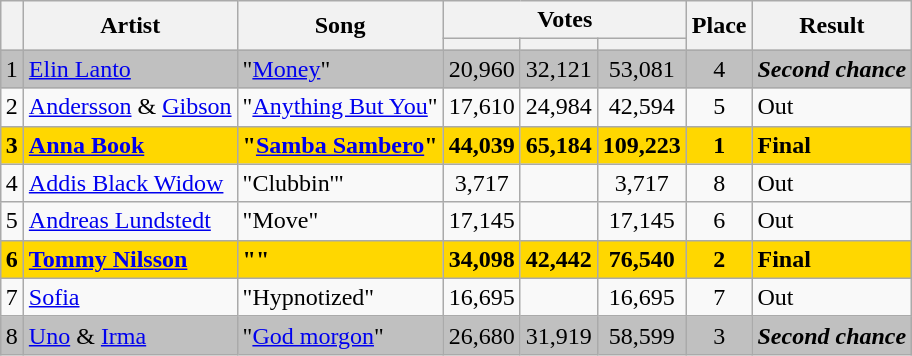<table class="sortable wikitable" style="margin: 1em auto 1em auto; text-align:center;">
<tr>
<th rowspan="2"></th>
<th rowspan="2">Artist</th>
<th rowspan="2">Song</th>
<th colspan="3">Votes</th>
<th rowspan="2">Place</th>
<th rowspan="2" class="unsortable">Result</th>
</tr>
<tr>
<th></th>
<th></th>
<th></th>
</tr>
<tr style="background:silver;">
<td>1</td>
<td align="left"><a href='#'>Elin Lanto</a></td>
<td align="left">"<a href='#'>Money</a>"</td>
<td>20,960</td>
<td>32,121</td>
<td>53,081</td>
<td>4</td>
<td align="left"><strong><em>Second chance</em></strong></td>
</tr>
<tr>
<td>2</td>
<td align="left"><a href='#'>Andersson</a> & <a href='#'>Gibson</a></td>
<td align="left">"<a href='#'>Anything But You</a>"</td>
<td>17,610</td>
<td>24,984</td>
<td>42,594</td>
<td>5</td>
<td align="left">Out</td>
</tr>
<tr style="background:gold;">
<td><strong>3</strong></td>
<td align="left"><strong><a href='#'>Anna Book</a></strong></td>
<td align="left"><strong>"<a href='#'>Samba Sambero</a>"</strong></td>
<td><strong>44,039</strong></td>
<td><strong>65,184</strong></td>
<td><strong>109,223</strong></td>
<td><strong>1</strong></td>
<td align="left"><strong>Final</strong></td>
</tr>
<tr>
<td>4</td>
<td align="left"><a href='#'>Addis Black Widow</a></td>
<td align="left">"Clubbin'"</td>
<td>3,717</td>
<td></td>
<td>3,717</td>
<td>8</td>
<td align="left">Out</td>
</tr>
<tr>
<td>5</td>
<td align="left"><a href='#'>Andreas Lundstedt</a></td>
<td align="left">"Move"</td>
<td>17,145</td>
<td></td>
<td>17,145</td>
<td>6</td>
<td align="left">Out</td>
</tr>
<tr style="background:gold;">
<td><strong>6</strong></td>
<td align="left"><strong><a href='#'>Tommy Nilsson</a></strong></td>
<td align="left"><strong>""</strong></td>
<td><strong>34,098</strong></td>
<td><strong>42,442</strong></td>
<td><strong>76,540</strong></td>
<td><strong>2</strong></td>
<td align="left"><strong>Final</strong></td>
</tr>
<tr>
<td>7</td>
<td align="left"><a href='#'>Sofia</a></td>
<td align="left">"Hypnotized"</td>
<td>16,695</td>
<td></td>
<td>16,695</td>
<td>7</td>
<td align="left">Out</td>
</tr>
<tr style="background:silver;">
<td>8</td>
<td align="left"><a href='#'>Uno</a> & <a href='#'>Irma</a></td>
<td align="left">"<a href='#'><span>God morgon</span></a>"</td>
<td>26,680</td>
<td>31,919</td>
<td>58,599</td>
<td>3</td>
<td align="left"><strong><em>Second chance</em></strong></td>
</tr>
</table>
